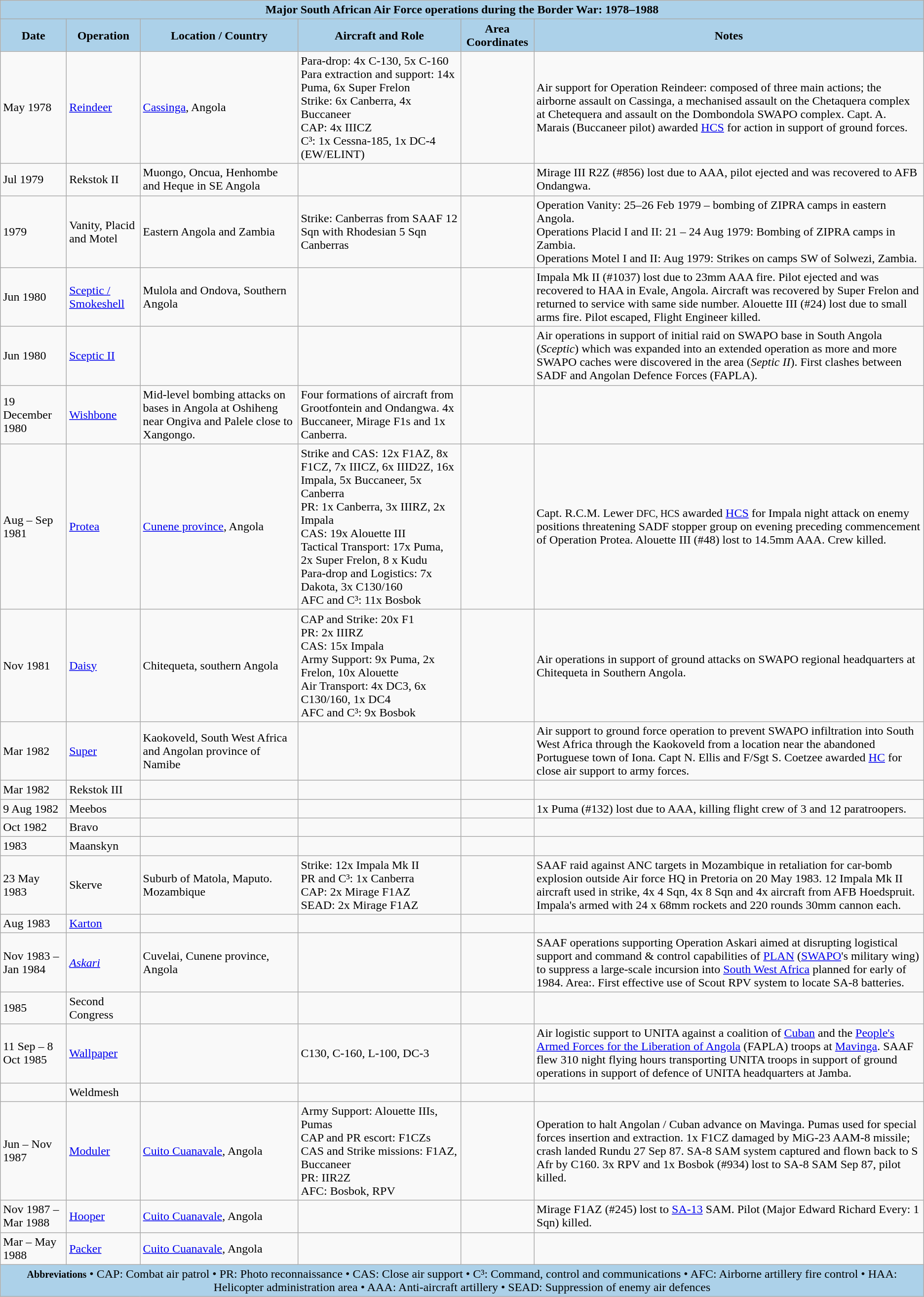<table class="wikitable" style="text-align:left; border:1; margin-top:0.2em;">
<tr>
<td colspan="6" style="background:#acd1e9; text-align:center;"><strong>Major South African Air Force operations during the Border War: 1978–1988</strong></td>
</tr>
<tr>
<td style="background:#acd1e9; text-align:center;"><strong>Date</strong></td>
<td style="background:#acd1e9; text-align:center;"><strong>Operation</strong></td>
<td style="background:#acd1e9; text-align:center;"><strong>Location / Country</strong></td>
<td style="background:#acd1e9; text-align:center;"><strong>Aircraft and Role</strong></td>
<td style="background:#acd1e9; text-align:center;"><strong>Area Coordinates</strong></td>
<td style="background:#acd1e9; text-align:center;"><strong>Notes</strong></td>
</tr>
<tr>
<td>May 1978</td>
<td><a href='#'>Reindeer</a></td>
<td><a href='#'>Cassinga</a>, Angola</td>
<td>Para-drop: 4x C-130, 5x C-160<br>Para extraction and support: 14x Puma, 6x Super Frelon<br>Strike: 6x Canberra, 4x Buccaneer<br>CAP: 4x IIICZ<br> C³: 1x Cessna-185, 1x DC-4 (EW/ELINT)</td>
<td><small> <br><br></small></td>
<td>Air support for Operation Reindeer: composed of three main actions; the airborne assault on Cassinga, a mechanised assault on the Chetaquera complex at Chetequera and assault on the Dombondola SWAPO complex. Capt. A. Marais (Buccaneer pilot) awarded <a href='#'>HCS</a> for action in support of ground forces.</td>
</tr>
<tr>
<td>Jul 1979</td>
<td>Rekstok II</td>
<td>Muongo, Oncua, Henhombe and Heque in SE Angola</td>
<td></td>
<td></td>
<td>Mirage III R2Z (#856) lost due to AAA, pilot ejected and was recovered to AFB Ondangwa.</td>
</tr>
<tr>
<td>1979</td>
<td>Vanity, Placid and Motel</td>
<td>Eastern Angola and Zambia</td>
<td>Strike: Canberras from SAAF 12 Sqn with Rhodesian 5 Sqn Canberras</td>
<td></td>
<td>Operation Vanity: 25–26 Feb 1979 – bombing of ZIPRA camps in eastern Angola.<br>Operations Placid I and II: 21 – 24 Aug 1979: Bombing of ZIPRA camps in Zambia. <br>Operations Motel I and II: Aug 1979: Strikes on camps SW of Solwezi, Zambia.</td>
</tr>
<tr>
<td>Jun 1980</td>
<td><a href='#'>Sceptic / Smokeshell</a></td>
<td>Mulola and Ondova, Southern Angola</td>
<td></td>
<td></td>
<td>Impala Mk II (#1037) lost due to 23mm AAA fire. Pilot ejected and was recovered to HAA in Evale, Angola. Aircraft was recovered by Super Frelon and returned to service with same side number. Alouette III (#24) lost due to small arms fire. Pilot escaped, Flight Engineer killed.</td>
</tr>
<tr>
<td>Jun 1980</td>
<td><a href='#'>Sceptic II</a></td>
<td></td>
<td></td>
<td></td>
<td>Air operations in support of initial raid on SWAPO base in South Angola (<em>Sceptic</em>) which was expanded into an extended operation as more and more SWAPO caches were discovered in the area (<em>Septic II</em>). First clashes between SADF and Angolan Defence Forces (FAPLA).</td>
</tr>
<tr>
<td>19 December 1980</td>
<td><a href='#'>Wishbone</a></td>
<td>Mid-level bombing attacks on bases in Angola at Oshiheng near Ongiva and Palele close to Xangongo.</td>
<td>Four formations of aircraft from Grootfontein and Ondangwa. 4x Buccaneer, Mirage F1s and 1x Canberra.</td>
<td></td>
<td></td>
</tr>
<tr>
<td>Aug – Sep 1981</td>
<td><a href='#'>Protea</a></td>
<td><a href='#'>Cunene province</a>, Angola</td>
<td>Strike and CAS: 12x F1AZ, 8x F1CZ, 7x IIICZ, 6x IIID2Z, 16x Impala, 5x Buccaneer, 5x Canberra<br>PR: 1x Canberra, 3x IIIRZ, 2x Impala<br>CAS: 19x Alouette III<br>Tactical Transport: 17x Puma, 2x Super Frelon, 8 x Kudu <br>Para-drop and Logistics: 7x Dakota, 3x C130/160<br>AFC and C³: 11x Bosbok</td>
<td><small></small></td>
<td>Capt. R.C.M. Lewer <small>DFC, HCS</small> awarded <a href='#'>HCS</a> for Impala night attack on enemy positions threatening SADF stopper group on evening preceding commencement of Operation Protea. Alouette III (#48) lost to 14.5mm AAA. Crew killed.</td>
</tr>
<tr>
<td>Nov 1981</td>
<td><a href='#'>Daisy</a></td>
<td>Chitequeta, southern Angola</td>
<td>CAP and Strike: 20x F1<br>PR: 2x IIIRZ<br> CAS: 15x Impala<br>Army Support: 9x Puma, 2x Frelon, 10x Alouette<br>Air Transport: 4x DC3, 6x C130/160, 1x DC4<br>AFC and C³: 9x Bosbok</td>
<td><small></small></td>
<td>Air operations in support of ground attacks on SWAPO regional headquarters at Chitequeta in Southern Angola.</td>
</tr>
<tr>
<td>Mar 1982</td>
<td><a href='#'>Super</a></td>
<td>Kaokoveld, South West Africa and Angolan province of Namibe</td>
<td></td>
<td><small>  </small></td>
<td>Air support to ground force operation to prevent SWAPO infiltration into South West Africa through the Kaokoveld from a location near the abandoned Portuguese town of Iona. Capt N. Ellis and F/Sgt S. Coetzee awarded <a href='#'>HC</a> for close air support to army forces.</td>
</tr>
<tr>
<td>Mar 1982</td>
<td>Rekstok III</td>
<td></td>
<td></td>
<td></td>
<td></td>
</tr>
<tr>
<td>9 Aug 1982</td>
<td>Meebos</td>
<td></td>
<td></td>
<td></td>
<td>1x Puma (#132) lost due to AAA, killing flight crew of 3 and 12 paratroopers.</td>
</tr>
<tr>
<td>Oct 1982</td>
<td>Bravo</td>
<td></td>
<td></td>
<td></td>
<td></td>
</tr>
<tr>
<td>1983</td>
<td>Maanskyn</td>
<td></td>
<td></td>
<td></td>
<td></td>
</tr>
<tr>
<td>23 May 1983</td>
<td>Skerve</td>
<td>Suburb of Matola, Maputo. Mozambique</td>
<td>Strike: 12x Impala Mk II<br>PR and C³: 1x Canberra<br>CAP: 2x Mirage F1AZ<br>SEAD: 2x Mirage F1AZ</td>
<td><small></small></td>
<td>SAAF raid against ANC targets in Mozambique in retaliation for car-bomb explosion outside Air force HQ in Pretoria on 20 May 1983. 12 Impala Mk II aircraft used in strike, 4x 4 Sqn, 4x 8 Sqn and 4x aircraft from AFB Hoedspruit. Impala's armed with 24 x 68mm rockets and 220 rounds 30mm cannon each.</td>
</tr>
<tr>
<td>Aug 1983</td>
<td><a href='#'>Karton</a></td>
<td></td>
<td></td>
<td></td>
<td></td>
</tr>
<tr>
<td>Nov 1983 – Jan 1984</td>
<td><a href='#'><em>Askari</em></a></td>
<td>Cuvelai, Cunene province, Angola</td>
<td></td>
<td></td>
<td>SAAF operations supporting Operation Askari aimed at disrupting logistical support and command & control capabilities of <a href='#'>PLAN</a> (<a href='#'>SWAPO</a>'s military wing) to suppress a large-scale incursion into <a href='#'>South West Africa</a> planned for early of 1984. Area:. First effective use of Scout RPV system to locate SA-8 batteries.</td>
</tr>
<tr>
<td>1985</td>
<td>Second Congress</td>
<td></td>
<td></td>
<td></td>
<td></td>
</tr>
<tr>
<td>11 Sep – 8 Oct 1985</td>
<td><a href='#'>Wallpaper</a></td>
<td></td>
<td>C130, C-160, L-100, DC-3</td>
<td><small> </small></td>
<td>Air logistic support to UNITA against a coalition of <a href='#'>Cuban</a> and the <a href='#'>People's Armed Forces for the Liberation of Angola</a> (FAPLA) troops at <a href='#'>Mavinga</a>. SAAF flew 310 night flying hours transporting UNITA troops in support of ground operations in support of defence of UNITA headquarters at Jamba.</td>
</tr>
<tr>
<td></td>
<td>Weldmesh</td>
<td></td>
<td></td>
<td></td>
<td></td>
</tr>
<tr>
<td>Jun – Nov 1987</td>
<td><a href='#'>Moduler</a></td>
<td><a href='#'>Cuito Cuanavale</a>, Angola</td>
<td>Army Support: Alouette IIIs, Pumas<br>CAP and PR escort: F1CZs<br>CAS and Strike missions: F1AZ, Buccaneer<br>PR: IIR2Z<br>AFC: Bosbok, RPV</td>
<td></td>
<td>Operation to halt Angolan / Cuban advance on Mavinga. Pumas used for special forces insertion and extraction. 1x F1CZ damaged by MiG-23 AAM-8 missile; crash landed Rundu 27 Sep 87. SA-8 SAM system captured and flown back to S Afr by C160. 3x RPV and 1x Bosbok (#934) lost to SA-8 SAM Sep 87, pilot killed.</td>
</tr>
<tr>
<td>Nov 1987 – Mar 1988</td>
<td><a href='#'>Hooper</a></td>
<td><a href='#'>Cuito Cuanavale</a>, Angola</td>
<td></td>
<td><small></small></td>
<td>Mirage F1AZ (#245) lost to <a href='#'>SA-13</a> SAM. Pilot (Major Edward Richard Every: 1 Sqn) killed.</td>
</tr>
<tr>
<td>Mar – May 1988</td>
<td><a href='#'>Packer</a></td>
<td><a href='#'>Cuito Cuanavale</a>, Angola</td>
<td></td>
<td><small> </small></td>
<td></td>
</tr>
<tr>
<td colspan="6" style="background:#acd1e9; text-align:center;"><small> <strong>Abbreviations</strong></small> • CAP: Combat air patrol • PR: Photo reconnaissance • CAS: Close air support • C³: Command, control and communications • AFC: Airborne artillery fire control • HAA: Helicopter administration area • AAA: Anti-aircraft artillery • SEAD: Suppression of enemy air defences</td>
</tr>
</table>
